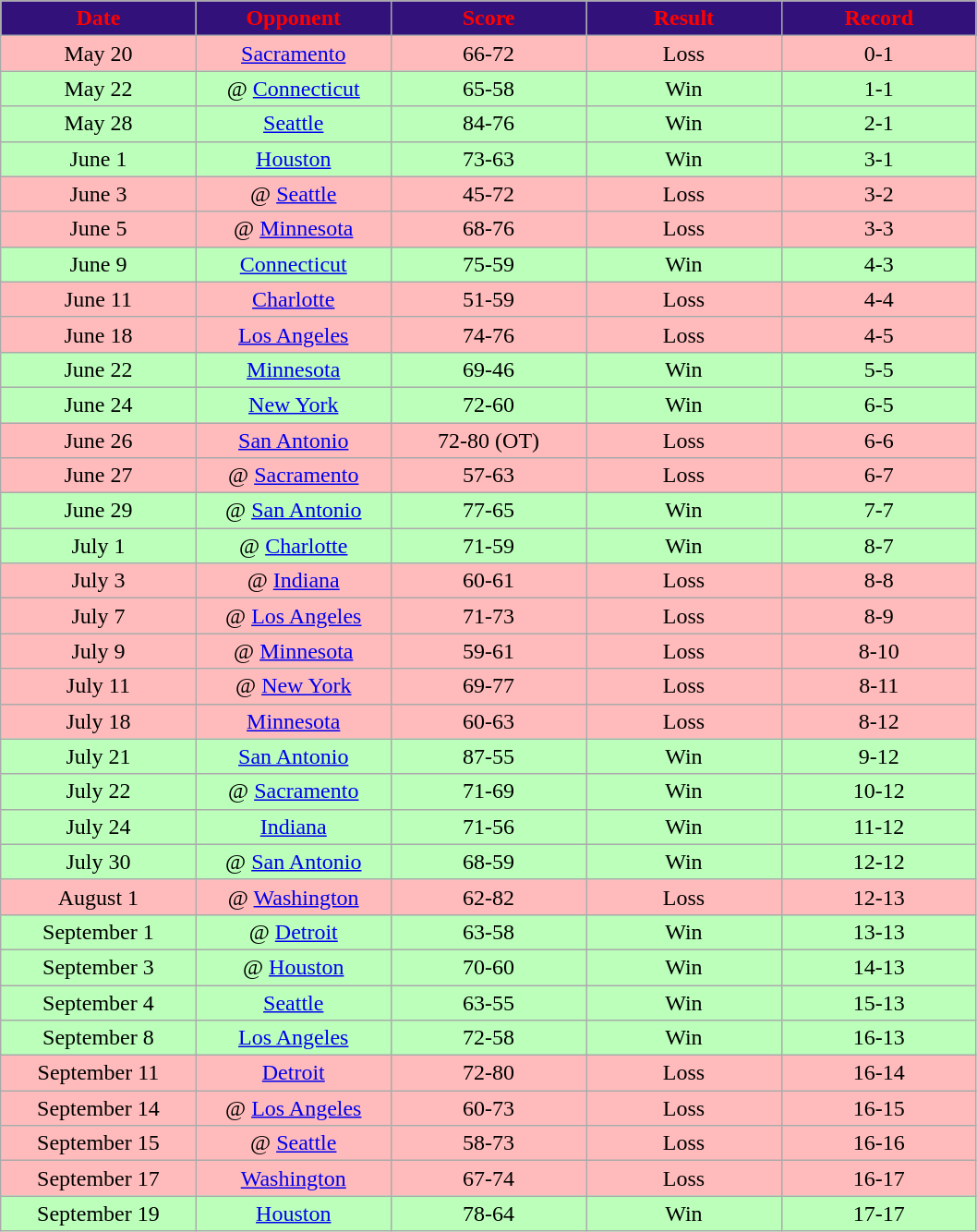<table class="wikitable sortable">
<tr>
<th style="background:#32127a; color:red; width:15%;">Date</th>
<th style="background:#32127a; color:red; width:15%;">Opponent</th>
<th style="background:#32127a; color:red; width:15%;">Score</th>
<th style="background:#32127a; color:red; width:15%;">Result</th>
<th style="background:#32127a; color:red; width:15%;">Record</th>
</tr>
<tr style="text-align:center; background:#fbb;">
<td>May 20</td>
<td><a href='#'>Sacramento</a></td>
<td>66-72</td>
<td>Loss</td>
<td>0-1</td>
</tr>
<tr style="text-align:center; background:#bfb;">
<td>May 22</td>
<td>@ <a href='#'>Connecticut</a></td>
<td>65-58</td>
<td>Win</td>
<td>1-1</td>
</tr>
<tr style="text-align:center; background:#bfb;">
<td>May 28</td>
<td><a href='#'>Seattle</a></td>
<td>84-76</td>
<td>Win</td>
<td>2-1</td>
</tr>
<tr style="text-align:center; background:#bfb;">
<td>June 1</td>
<td><a href='#'>Houston</a></td>
<td>73-63</td>
<td>Win</td>
<td>3-1</td>
</tr>
<tr style="text-align:center; background:#fbb;">
<td>June 3</td>
<td>@ <a href='#'>Seattle</a></td>
<td>45-72</td>
<td>Loss</td>
<td>3-2</td>
</tr>
<tr style="text-align:center; background:#fbb;">
<td>June 5</td>
<td>@ <a href='#'>Minnesota</a></td>
<td>68-76</td>
<td>Loss</td>
<td>3-3</td>
</tr>
<tr style="text-align:center; background:#bfb;">
<td>June 9</td>
<td><a href='#'>Connecticut</a></td>
<td>75-59</td>
<td>Win</td>
<td>4-3</td>
</tr>
<tr style="text-align:center; background:#fbb;">
<td>June 11</td>
<td><a href='#'>Charlotte</a></td>
<td>51-59</td>
<td>Loss</td>
<td>4-4</td>
</tr>
<tr style="text-align:center; background:#fbb;">
<td>June 18</td>
<td><a href='#'>Los Angeles</a></td>
<td>74-76</td>
<td>Loss</td>
<td>4-5</td>
</tr>
<tr style="text-align:center; background:#bfb;">
<td>June 22</td>
<td><a href='#'>Minnesota</a></td>
<td>69-46</td>
<td>Win</td>
<td>5-5</td>
</tr>
<tr style="text-align:center; background:#bfb;">
<td>June 24</td>
<td><a href='#'>New York</a></td>
<td>72-60</td>
<td>Win</td>
<td>6-5</td>
</tr>
<tr style="text-align:center; background:#fbb;">
<td>June 26</td>
<td><a href='#'>San Antonio</a></td>
<td>72-80 (OT)</td>
<td>Loss</td>
<td>6-6</td>
</tr>
<tr style="text-align:center; background:#fbb;">
<td>June 27</td>
<td>@ <a href='#'>Sacramento</a></td>
<td>57-63</td>
<td>Loss</td>
<td>6-7</td>
</tr>
<tr style="text-align:center; background:#bfb;">
<td>June 29</td>
<td>@ <a href='#'>San Antonio</a></td>
<td>77-65</td>
<td>Win</td>
<td>7-7</td>
</tr>
<tr style="text-align:center; background:#bfb;">
<td>July 1</td>
<td>@ <a href='#'>Charlotte</a></td>
<td>71-59</td>
<td>Win</td>
<td>8-7</td>
</tr>
<tr style="text-align:center; background:#fbb;">
<td>July 3</td>
<td>@ <a href='#'>Indiana</a></td>
<td>60-61</td>
<td>Loss</td>
<td>8-8</td>
</tr>
<tr style="text-align:center; background:#fbb;">
<td>July 7</td>
<td>@ <a href='#'>Los Angeles</a></td>
<td>71-73</td>
<td>Loss</td>
<td>8-9</td>
</tr>
<tr style="text-align:center; background:#fbb;">
<td>July 9</td>
<td>@ <a href='#'>Minnesota</a></td>
<td>59-61</td>
<td>Loss</td>
<td>8-10</td>
</tr>
<tr style="text-align:center; background:#fbb;">
<td>July 11</td>
<td>@ <a href='#'>New York</a></td>
<td>69-77</td>
<td>Loss</td>
<td>8-11</td>
</tr>
<tr style="text-align:center; background:#fbb;">
<td>July 18</td>
<td><a href='#'>Minnesota</a></td>
<td>60-63</td>
<td>Loss</td>
<td>8-12</td>
</tr>
<tr style="text-align:center; background:#bfb;">
<td>July 21</td>
<td><a href='#'>San Antonio</a></td>
<td>87-55</td>
<td>Win</td>
<td>9-12</td>
</tr>
<tr style="text-align:center; background:#bfb;">
<td>July 22</td>
<td>@ <a href='#'>Sacramento</a></td>
<td>71-69</td>
<td>Win</td>
<td>10-12</td>
</tr>
<tr style="text-align:center; background:#bfb;">
<td>July 24</td>
<td><a href='#'>Indiana</a></td>
<td>71-56</td>
<td>Win</td>
<td>11-12</td>
</tr>
<tr style="text-align:center; background:#bfb;">
<td>July 30</td>
<td>@ <a href='#'>San Antonio</a></td>
<td>68-59</td>
<td>Win</td>
<td>12-12</td>
</tr>
<tr style="text-align:center; background:#fbb;">
<td>August 1</td>
<td>@ <a href='#'>Washington</a></td>
<td>62-82</td>
<td>Loss</td>
<td>12-13</td>
</tr>
<tr style="text-align:center; background:#bfb;">
<td>September 1</td>
<td>@ <a href='#'>Detroit</a></td>
<td>63-58</td>
<td>Win</td>
<td>13-13</td>
</tr>
<tr style="text-align:center; background:#bfb;">
<td>September 3</td>
<td>@ <a href='#'>Houston</a></td>
<td>70-60</td>
<td>Win</td>
<td>14-13</td>
</tr>
<tr style="text-align:center; background:#bfb;">
<td>September 4</td>
<td><a href='#'>Seattle</a></td>
<td>63-55</td>
<td>Win</td>
<td>15-13</td>
</tr>
<tr style="text-align:center; background:#bfb;">
<td>September 8</td>
<td><a href='#'>Los Angeles</a></td>
<td>72-58</td>
<td>Win</td>
<td>16-13</td>
</tr>
<tr style="text-align:center; background:#fbb;">
<td>September 11</td>
<td><a href='#'>Detroit</a></td>
<td>72-80</td>
<td>Loss</td>
<td>16-14</td>
</tr>
<tr style="text-align:center; background:#fbb;">
<td>September 14</td>
<td>@ <a href='#'>Los Angeles</a></td>
<td>60-73</td>
<td>Loss</td>
<td>16-15</td>
</tr>
<tr style="text-align:center; background:#fbb;">
<td>September 15</td>
<td>@ <a href='#'>Seattle</a></td>
<td>58-73</td>
<td>Loss</td>
<td>16-16</td>
</tr>
<tr style="text-align:center; background:#fbb;">
<td>September 17</td>
<td><a href='#'>Washington</a></td>
<td>67-74</td>
<td>Loss</td>
<td>16-17</td>
</tr>
<tr style="text-align:center; background:#bfb;">
<td>September 19</td>
<td><a href='#'>Houston</a></td>
<td>78-64</td>
<td>Win</td>
<td>17-17</td>
</tr>
</table>
